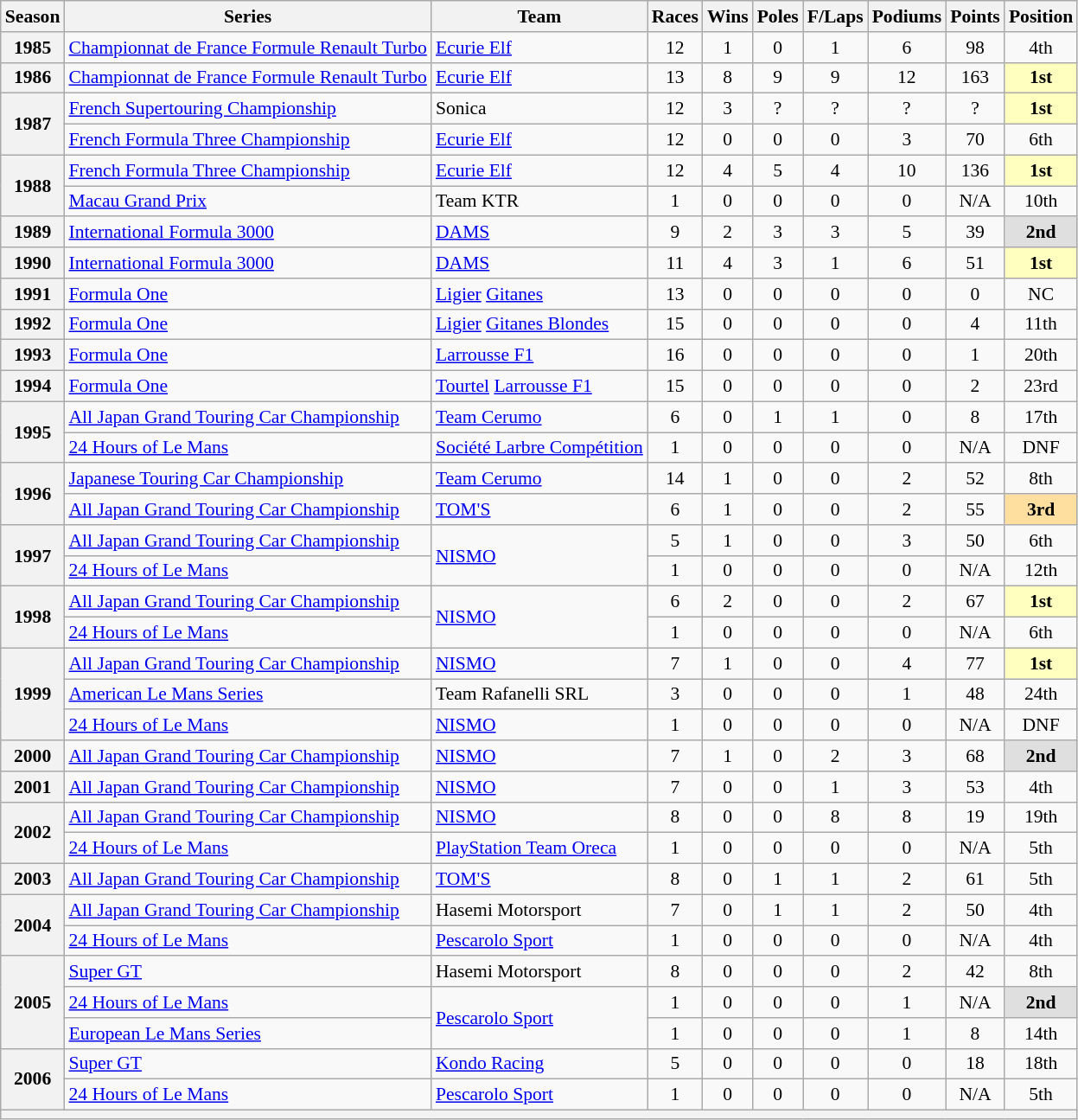<table class="wikitable" style="font-size: 90%; text-align:center">
<tr>
<th>Season</th>
<th>Series</th>
<th>Team</th>
<th>Races</th>
<th>Wins</th>
<th>Poles</th>
<th>F/Laps</th>
<th>Podiums</th>
<th>Points</th>
<th>Position</th>
</tr>
<tr>
<th>1985</th>
<td align=left nowrap><a href='#'>Championnat de France Formule Renault Turbo</a></td>
<td align=left><a href='#'>Ecurie Elf</a></td>
<td>12</td>
<td>1</td>
<td>0</td>
<td>1</td>
<td>6</td>
<td>98</td>
<td>4th</td>
</tr>
<tr>
<th>1986</th>
<td align=left><a href='#'>Championnat de France Formule Renault Turbo</a></td>
<td align=left><a href='#'>Ecurie Elf</a></td>
<td>13</td>
<td>8</td>
<td>9</td>
<td>9</td>
<td>12</td>
<td>163</td>
<td style="background:#FFFFBF"><strong>1st</strong></td>
</tr>
<tr>
<th rowspan=2>1987</th>
<td align=left><a href='#'>French Supertouring Championship</a></td>
<td align=left>Sonica</td>
<td>12</td>
<td>3</td>
<td>?</td>
<td>?</td>
<td>?</td>
<td>?</td>
<td style="background:#FFFFBF"><strong>1st</strong></td>
</tr>
<tr>
<td align=left><a href='#'>French Formula Three Championship</a></td>
<td align=left><a href='#'>Ecurie Elf</a></td>
<td>12</td>
<td>0</td>
<td>0</td>
<td>0</td>
<td>3</td>
<td>70</td>
<td>6th</td>
</tr>
<tr>
<th rowspan=2>1988</th>
<td align=left><a href='#'>French Formula Three Championship</a></td>
<td align=left><a href='#'>Ecurie Elf</a></td>
<td>12</td>
<td>4</td>
<td>5</td>
<td>4</td>
<td>10</td>
<td>136</td>
<td style="background:#FFFFBF"><strong>1st</strong></td>
</tr>
<tr>
<td align=left><a href='#'>Macau Grand Prix</a></td>
<td align=left>Team KTR</td>
<td>1</td>
<td>0</td>
<td>0</td>
<td>0</td>
<td>0</td>
<td>N/A</td>
<td>10th</td>
</tr>
<tr>
<th>1989</th>
<td align=left><a href='#'>International Formula 3000</a></td>
<td align=left><a href='#'>DAMS</a></td>
<td>9</td>
<td>2</td>
<td>3</td>
<td>3</td>
<td>5</td>
<td>39</td>
<td style="background:#DFDFDF"><strong>2nd</strong></td>
</tr>
<tr>
<th>1990</th>
<td align=left><a href='#'>International Formula 3000</a></td>
<td align=left><a href='#'>DAMS</a></td>
<td>11</td>
<td>4</td>
<td>3</td>
<td>1</td>
<td>6</td>
<td>51</td>
<td style="background:#FFFFBF"><strong>1st</strong></td>
</tr>
<tr>
<th>1991</th>
<td align=left><a href='#'>Formula One</a></td>
<td align=left><a href='#'>Ligier</a> <a href='#'>Gitanes</a></td>
<td>13</td>
<td>0</td>
<td>0</td>
<td>0</td>
<td>0</td>
<td>0</td>
<td>NC</td>
</tr>
<tr>
<th>1992</th>
<td align=left><a href='#'>Formula One</a></td>
<td align=left nowrap><a href='#'>Ligier</a> <a href='#'>Gitanes Blondes</a></td>
<td>15</td>
<td>0</td>
<td>0</td>
<td>0</td>
<td>0</td>
<td>4</td>
<td>11th</td>
</tr>
<tr>
<th>1993</th>
<td align=left><a href='#'>Formula One</a></td>
<td align=left><a href='#'>Larrousse F1</a></td>
<td>16</td>
<td>0</td>
<td>0</td>
<td>0</td>
<td>0</td>
<td>1</td>
<td>20th</td>
</tr>
<tr>
<th>1994</th>
<td align=left><a href='#'>Formula One</a></td>
<td align=left><a href='#'>Tourtel</a> <a href='#'>Larrousse F1</a></td>
<td>15</td>
<td>0</td>
<td>0</td>
<td>0</td>
<td>0</td>
<td>2</td>
<td>23rd</td>
</tr>
<tr>
<th rowspan=2>1995</th>
<td align=left><a href='#'>All Japan Grand Touring Car Championship</a></td>
<td align=left><a href='#'>Team Cerumo</a></td>
<td>6</td>
<td>0</td>
<td>1</td>
<td>1</td>
<td>0</td>
<td>8</td>
<td>17th</td>
</tr>
<tr>
<td align=left><a href='#'>24 Hours of Le Mans</a></td>
<td align=left nowrap><a href='#'>Société Larbre Compétition</a></td>
<td>1</td>
<td>0</td>
<td>0</td>
<td>0</td>
<td>0</td>
<td>N/A</td>
<td>DNF</td>
</tr>
<tr>
<th rowspan=2>1996</th>
<td align=left><a href='#'>Japanese Touring Car Championship</a></td>
<td align=left><a href='#'>Team Cerumo</a></td>
<td>14</td>
<td>1</td>
<td>0</td>
<td>0</td>
<td>2</td>
<td>52</td>
<td>8th</td>
</tr>
<tr>
<td align=left><a href='#'>All Japan Grand Touring Car Championship</a></td>
<td align=left><a href='#'>TOM'S</a></td>
<td>6</td>
<td>1</td>
<td>0</td>
<td>0</td>
<td>2</td>
<td>55</td>
<td style="background:#FFDF9F"><strong>3rd</strong></td>
</tr>
<tr>
<th rowspan=2>1997</th>
<td align=left><a href='#'>All Japan Grand Touring Car Championship</a></td>
<td rowspan="2" style="text-align:left"><a href='#'>NISMO</a></td>
<td>5</td>
<td>1</td>
<td>0</td>
<td>0</td>
<td>3</td>
<td>50</td>
<td>6th</td>
</tr>
<tr>
<td align=left><a href='#'>24 Hours of Le Mans</a></td>
<td>1</td>
<td>0</td>
<td>0</td>
<td>0</td>
<td>0</td>
<td>N/A</td>
<td>12th</td>
</tr>
<tr>
<th rowspan=2>1998</th>
<td align=left><a href='#'>All Japan Grand Touring Car Championship</a></td>
<td rowspan="2" style="text-align:left"><a href='#'>NISMO</a></td>
<td>6</td>
<td>2</td>
<td>0</td>
<td>0</td>
<td>2</td>
<td>67</td>
<td style="background:#FFFFBF"><strong>1st</strong></td>
</tr>
<tr>
<td align=left><a href='#'>24 Hours of Le Mans</a></td>
<td>1</td>
<td>0</td>
<td>0</td>
<td>0</td>
<td>0</td>
<td>N/A</td>
<td>6th</td>
</tr>
<tr>
<th rowspan=3>1999</th>
<td align=left><a href='#'>All Japan Grand Touring Car Championship</a></td>
<td align=left><a href='#'>NISMO</a></td>
<td>7</td>
<td>1</td>
<td>0</td>
<td>0</td>
<td>4</td>
<td>77</td>
<td style="background:#FFFFBF"><strong>1st</strong></td>
</tr>
<tr>
<td align=left><a href='#'>American Le Mans Series</a></td>
<td align=left>Team Rafanelli SRL</td>
<td>3</td>
<td>0</td>
<td>0</td>
<td>0</td>
<td>1</td>
<td>48</td>
<td>24th</td>
</tr>
<tr>
<td align=left><a href='#'>24 Hours of Le Mans</a></td>
<td align=left><a href='#'>NISMO</a></td>
<td>1</td>
<td>0</td>
<td>0</td>
<td>0</td>
<td>0</td>
<td>N/A</td>
<td>DNF</td>
</tr>
<tr>
<th>2000</th>
<td align=left><a href='#'>All Japan Grand Touring Car Championship</a></td>
<td align=left><a href='#'>NISMO</a></td>
<td>7</td>
<td>1</td>
<td>0</td>
<td>2</td>
<td>3</td>
<td>68</td>
<td style="background:#DFDFDF"><strong>2nd</strong></td>
</tr>
<tr>
<th>2001</th>
<td align=left><a href='#'>All Japan Grand Touring Car Championship</a></td>
<td align=left><a href='#'>NISMO</a></td>
<td>7</td>
<td>0</td>
<td>0</td>
<td>1</td>
<td>3</td>
<td>53</td>
<td>4th</td>
</tr>
<tr>
<th rowspan=2>2002</th>
<td align=left><a href='#'>All Japan Grand Touring Car Championship</a></td>
<td align=left><a href='#'>NISMO</a></td>
<td>8</td>
<td>0</td>
<td>0</td>
<td>8</td>
<td>8</td>
<td>19</td>
<td>19th</td>
</tr>
<tr>
<td align=left><a href='#'>24 Hours of Le Mans</a></td>
<td align=left><a href='#'>PlayStation Team Oreca</a></td>
<td>1</td>
<td>0</td>
<td>0</td>
<td>0</td>
<td>0</td>
<td>N/A</td>
<td>5th</td>
</tr>
<tr>
<th>2003</th>
<td align=left><a href='#'>All Japan Grand Touring Car Championship</a></td>
<td align=left><a href='#'>TOM'S</a></td>
<td>8</td>
<td>0</td>
<td>1</td>
<td>1</td>
<td>2</td>
<td>61</td>
<td>5th</td>
</tr>
<tr>
<th rowspan=2>2004</th>
<td align=left><a href='#'>All Japan Grand Touring Car Championship</a></td>
<td align=left>Hasemi Motorsport</td>
<td>7</td>
<td>0</td>
<td>1</td>
<td>1</td>
<td>2</td>
<td>50</td>
<td>4th</td>
</tr>
<tr>
<td align=left><a href='#'>24 Hours of Le Mans</a></td>
<td align=left><a href='#'>Pescarolo Sport</a></td>
<td>1</td>
<td>0</td>
<td>0</td>
<td>0</td>
<td>0</td>
<td>N/A</td>
<td>4th</td>
</tr>
<tr>
<th rowspan=3>2005</th>
<td align=left><a href='#'>Super GT</a></td>
<td align=left>Hasemi Motorsport</td>
<td>8</td>
<td>0</td>
<td>0</td>
<td>0</td>
<td>2</td>
<td>42</td>
<td>8th</td>
</tr>
<tr>
<td align=left><a href='#'>24 Hours of Le Mans</a></td>
<td rowspan="2" style="text-align:left"><a href='#'>Pescarolo Sport</a></td>
<td>1</td>
<td>0</td>
<td>0</td>
<td>0</td>
<td>1</td>
<td>N/A</td>
<td style="background:#DFDFDF"><strong>2nd</strong></td>
</tr>
<tr>
<td align=left><a href='#'>European Le Mans Series</a></td>
<td>1</td>
<td>0</td>
<td>0</td>
<td>0</td>
<td>1</td>
<td>8</td>
<td>14th</td>
</tr>
<tr>
<th rowspan=2>2006</th>
<td align=left><a href='#'>Super GT</a></td>
<td align=left><a href='#'>Kondo Racing</a></td>
<td>5</td>
<td>0</td>
<td>0</td>
<td>0</td>
<td>0</td>
<td>18</td>
<td>18th</td>
</tr>
<tr>
<td align=left><a href='#'>24 Hours of Le Mans</a></td>
<td align=left><a href='#'>Pescarolo Sport</a></td>
<td>1</td>
<td>0</td>
<td>0</td>
<td>0</td>
<td>0</td>
<td>N/A</td>
<td>5th</td>
</tr>
<tr>
<th colspan="10"></th>
</tr>
</table>
